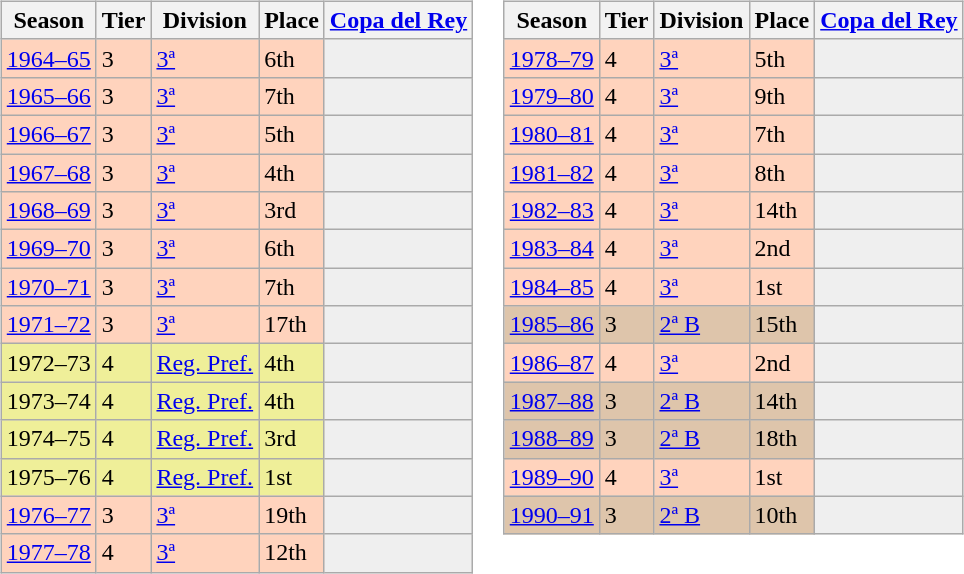<table>
<tr>
<td valign="top" width=0%><br><table class="wikitable">
<tr style="background:#f0f6fa;">
<th>Season</th>
<th>Tier</th>
<th>Division</th>
<th>Place</th>
<th><a href='#'>Copa del Rey</a></th>
</tr>
<tr>
<td style="background:#FFD3BD;"><a href='#'>1964–65</a></td>
<td style="background:#FFD3BD;">3</td>
<td style="background:#FFD3BD;"><a href='#'>3ª</a></td>
<td style="background:#FFD3BD;">6th</td>
<th style="background:#EFEFEF;"></th>
</tr>
<tr>
<td style="background:#FFD3BD;"><a href='#'>1965–66</a></td>
<td style="background:#FFD3BD;">3</td>
<td style="background:#FFD3BD;"><a href='#'>3ª</a></td>
<td style="background:#FFD3BD;">7th</td>
<th style="background:#EFEFEF;"></th>
</tr>
<tr>
<td style="background:#FFD3BD;"><a href='#'>1966–67</a></td>
<td style="background:#FFD3BD;">3</td>
<td style="background:#FFD3BD;"><a href='#'>3ª</a></td>
<td style="background:#FFD3BD;">5th</td>
<th style="background:#EFEFEF;"></th>
</tr>
<tr>
<td style="background:#FFD3BD;"><a href='#'>1967–68</a></td>
<td style="background:#FFD3BD;">3</td>
<td style="background:#FFD3BD;"><a href='#'>3ª</a></td>
<td style="background:#FFD3BD;">4th</td>
<th style="background:#EFEFEF;"></th>
</tr>
<tr>
<td style="background:#FFD3BD;"><a href='#'>1968–69</a></td>
<td style="background:#FFD3BD;">3</td>
<td style="background:#FFD3BD;"><a href='#'>3ª</a></td>
<td style="background:#FFD3BD;">3rd</td>
<th style="background:#EFEFEF;"></th>
</tr>
<tr>
<td style="background:#FFD3BD;"><a href='#'>1969–70</a></td>
<td style="background:#FFD3BD;">3</td>
<td style="background:#FFD3BD;"><a href='#'>3ª</a></td>
<td style="background:#FFD3BD;">6th</td>
<th style="background:#EFEFEF;"></th>
</tr>
<tr>
<td style="background:#FFD3BD;"><a href='#'>1970–71</a></td>
<td style="background:#FFD3BD;">3</td>
<td style="background:#FFD3BD;"><a href='#'>3ª</a></td>
<td style="background:#FFD3BD;">7th</td>
<th style="background:#EFEFEF;"></th>
</tr>
<tr>
<td style="background:#FFD3BD;"><a href='#'>1971–72</a></td>
<td style="background:#FFD3BD;">3</td>
<td style="background:#FFD3BD;"><a href='#'>3ª</a></td>
<td style="background:#FFD3BD;">17th</td>
<th style="background:#EFEFEF;"></th>
</tr>
<tr>
<td style="background:#EFEF99;">1972–73</td>
<td style="background:#EFEF99;">4</td>
<td style="background:#EFEF99;"><a href='#'>Reg. Pref.</a></td>
<td style="background:#EFEF99;">4th</td>
<th style="background:#EFEFEF;"></th>
</tr>
<tr>
<td style="background:#EFEF99;">1973–74</td>
<td style="background:#EFEF99;">4</td>
<td style="background:#EFEF99;"><a href='#'>Reg. Pref.</a></td>
<td style="background:#EFEF99;">4th</td>
<th style="background:#EFEFEF;"></th>
</tr>
<tr>
<td style="background:#EFEF99;">1974–75</td>
<td style="background:#EFEF99;">4</td>
<td style="background:#EFEF99;"><a href='#'>Reg. Pref.</a></td>
<td style="background:#EFEF99;">3rd</td>
<th style="background:#EFEFEF;"></th>
</tr>
<tr>
<td style="background:#EFEF99;">1975–76</td>
<td style="background:#EFEF99;">4</td>
<td style="background:#EFEF99;"><a href='#'>Reg. Pref.</a></td>
<td style="background:#EFEF99;">1st</td>
<th style="background:#EFEFEF;"></th>
</tr>
<tr>
<td style="background:#FFD3BD;"><a href='#'>1976–77</a></td>
<td style="background:#FFD3BD;">3</td>
<td style="background:#FFD3BD;"><a href='#'>3ª</a></td>
<td style="background:#FFD3BD;">19th</td>
<th style="background:#EFEFEF;"></th>
</tr>
<tr>
<td style="background:#FFD3BD;"><a href='#'>1977–78</a></td>
<td style="background:#FFD3BD;">4</td>
<td style="background:#FFD3BD;"><a href='#'>3ª</a></td>
<td style="background:#FFD3BD;">12th</td>
<th style="background:#EFEFEF;"></th>
</tr>
</table>
</td>
<td valign="top" width=0%><br><table class="wikitable">
<tr style="background:#f0f6fa;">
<th>Season</th>
<th>Tier</th>
<th>Division</th>
<th>Place</th>
<th><a href='#'>Copa del Rey</a></th>
</tr>
<tr>
<td style="background:#FFD3BD;"><a href='#'>1978–79</a></td>
<td style="background:#FFD3BD;">4</td>
<td style="background:#FFD3BD;"><a href='#'>3ª</a></td>
<td style="background:#FFD3BD;">5th</td>
<th style="background:#EFEFEF;"></th>
</tr>
<tr>
<td style="background:#FFD3BD;"><a href='#'>1979–80</a></td>
<td style="background:#FFD3BD;">4</td>
<td style="background:#FFD3BD;"><a href='#'>3ª</a></td>
<td style="background:#FFD3BD;">9th</td>
<th style="background:#EFEFEF;"></th>
</tr>
<tr>
<td style="background:#FFD3BD;"><a href='#'>1980–81</a></td>
<td style="background:#FFD3BD;">4</td>
<td style="background:#FFD3BD;"><a href='#'>3ª</a></td>
<td style="background:#FFD3BD;">7th</td>
<th style="background:#EFEFEF;"></th>
</tr>
<tr>
<td style="background:#FFD3BD;"><a href='#'>1981–82</a></td>
<td style="background:#FFD3BD;">4</td>
<td style="background:#FFD3BD;"><a href='#'>3ª</a></td>
<td style="background:#FFD3BD;">8th</td>
<th style="background:#EFEFEF;"></th>
</tr>
<tr>
<td style="background:#FFD3BD;"><a href='#'>1982–83</a></td>
<td style="background:#FFD3BD;">4</td>
<td style="background:#FFD3BD;"><a href='#'>3ª</a></td>
<td style="background:#FFD3BD;">14th</td>
<th style="background:#EFEFEF;"></th>
</tr>
<tr>
<td style="background:#FFD3BD;"><a href='#'>1983–84</a></td>
<td style="background:#FFD3BD;">4</td>
<td style="background:#FFD3BD;"><a href='#'>3ª</a></td>
<td style="background:#FFD3BD;">2nd</td>
<th style="background:#EFEFEF;"></th>
</tr>
<tr>
<td style="background:#FFD3BD;"><a href='#'>1984–85</a></td>
<td style="background:#FFD3BD;">4</td>
<td style="background:#FFD3BD;"><a href='#'>3ª</a></td>
<td style="background:#FFD3BD;">1st</td>
<th style="background:#EFEFEF;"></th>
</tr>
<tr>
<td style="background:#DEC5AB;"><a href='#'>1985–86</a></td>
<td style="background:#DEC5AB;">3</td>
<td style="background:#DEC5AB;"><a href='#'>2ª B</a></td>
<td style="background:#DEC5AB;">15th</td>
<th style="background:#EFEFEF;"></th>
</tr>
<tr>
<td style="background:#FFD3BD;"><a href='#'>1986–87</a></td>
<td style="background:#FFD3BD;">4</td>
<td style="background:#FFD3BD;"><a href='#'>3ª</a></td>
<td style="background:#FFD3BD;">2nd</td>
<th style="background:#EFEFEF;"></th>
</tr>
<tr>
<td style="background:#DEC5AB;"><a href='#'>1987–88</a></td>
<td style="background:#DEC5AB;">3</td>
<td style="background:#DEC5AB;"><a href='#'>2ª B</a></td>
<td style="background:#DEC5AB;">14th</td>
<th style="background:#EFEFEF;"></th>
</tr>
<tr>
<td style="background:#DEC5AB;"><a href='#'>1988–89</a></td>
<td style="background:#DEC5AB;">3</td>
<td style="background:#DEC5AB;"><a href='#'>2ª B</a></td>
<td style="background:#DEC5AB;">18th</td>
<th style="background:#EFEFEF;"></th>
</tr>
<tr>
<td style="background:#FFD3BD;"><a href='#'>1989–90</a></td>
<td style="background:#FFD3BD;">4</td>
<td style="background:#FFD3BD;"><a href='#'>3ª</a></td>
<td style="background:#FFD3BD;">1st</td>
<th style="background:#EFEFEF;"></th>
</tr>
<tr>
<td style="background:#DEC5AB;"><a href='#'>1990–91</a></td>
<td style="background:#DEC5AB;">3</td>
<td style="background:#DEC5AB;"><a href='#'>2ª B</a></td>
<td style="background:#DEC5AB;">10th</td>
<th style="background:#EFEFEF;"></th>
</tr>
</table>
</td>
</tr>
</table>
